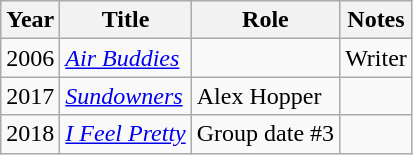<table class="wikitable sortable">
<tr>
<th>Year</th>
<th>Title</th>
<th>Role</th>
<th>Notes</th>
</tr>
<tr>
<td>2006</td>
<td><em><a href='#'>Air Buddies</a></em></td>
<td></td>
<td>Writer</td>
</tr>
<tr>
<td>2017</td>
<td><em><a href='#'>Sundowners</a></em></td>
<td>Alex Hopper</td>
<td></td>
</tr>
<tr>
<td>2018</td>
<td><em><a href='#'>I Feel Pretty</a></em></td>
<td>Group date #3</td>
<td></td>
</tr>
</table>
